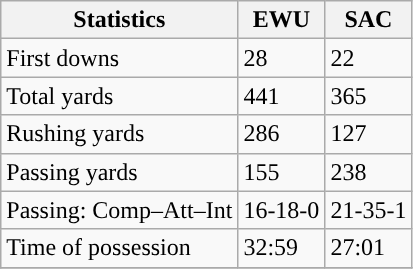<table class="wikitable" style="float: left;">
<tr>
<th>Statistics</th>
<th>EWU</th>
<th>SAC</th>
</tr>
<tr>
<td>First downs</td>
<td>28</td>
<td>22</td>
</tr>
<tr>
<td>Total yards</td>
<td>441</td>
<td>365</td>
</tr>
<tr>
<td>Rushing yards</td>
<td>286</td>
<td>127</td>
</tr>
<tr>
<td>Passing yards</td>
<td>155</td>
<td>238</td>
</tr>
<tr>
<td>Passing: Comp–Att–Int</td>
<td>16-18-0</td>
<td>21-35-1</td>
</tr>
<tr>
<td>Time of possession</td>
<td>32:59</td>
<td>27:01</td>
</tr>
<tr>
</tr>
</table>
